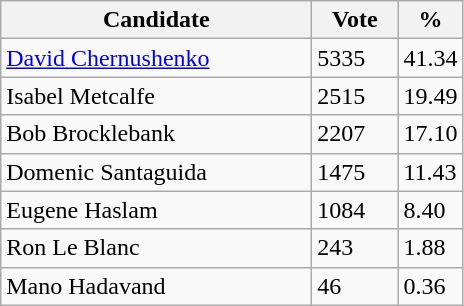<table class="wikitable">
<tr>
<th bgcolor="#DDDDFF" width="200px">Candidate</th>
<th bgcolor="#DDDDFF" width="50px">Vote</th>
<th bgcolor="#DDDDFF" width="30px">%</th>
</tr>
<tr>
<td><a href='#'>David Chernushenko</a></td>
<td>5335</td>
<td>41.34</td>
</tr>
<tr>
<td>Isabel Metcalfe</td>
<td>2515</td>
<td>19.49</td>
</tr>
<tr>
<td>Bob Brocklebank</td>
<td>2207</td>
<td>17.10</td>
</tr>
<tr>
<td>Domenic Santaguida</td>
<td>1475</td>
<td>11.43</td>
</tr>
<tr>
<td>Eugene Haslam</td>
<td>1084</td>
<td>8.40</td>
</tr>
<tr>
<td>Ron Le Blanc</td>
<td>243</td>
<td>1.88</td>
</tr>
<tr>
<td>Mano Hadavand</td>
<td>46</td>
<td>0.36</td>
</tr>
</table>
